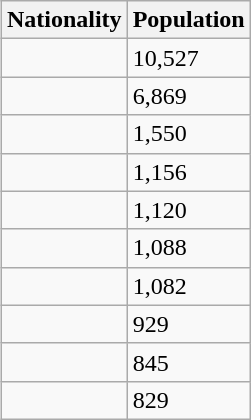<table class="wikitable" style="float:right;">
<tr>
<th scope="col">Nationality</th>
<th scope="col">Population</th>
</tr>
<tr>
<td></td>
<td>10,527</td>
</tr>
<tr>
<td></td>
<td>6,869</td>
</tr>
<tr>
<td></td>
<td>1,550</td>
</tr>
<tr>
<td></td>
<td>1,156</td>
</tr>
<tr>
<td></td>
<td>1,120</td>
</tr>
<tr>
<td></td>
<td>1,088</td>
</tr>
<tr>
<td></td>
<td>1,082</td>
</tr>
<tr>
<td></td>
<td>929</td>
</tr>
<tr>
<td></td>
<td>845</td>
</tr>
<tr>
<td></td>
<td>829</td>
</tr>
</table>
